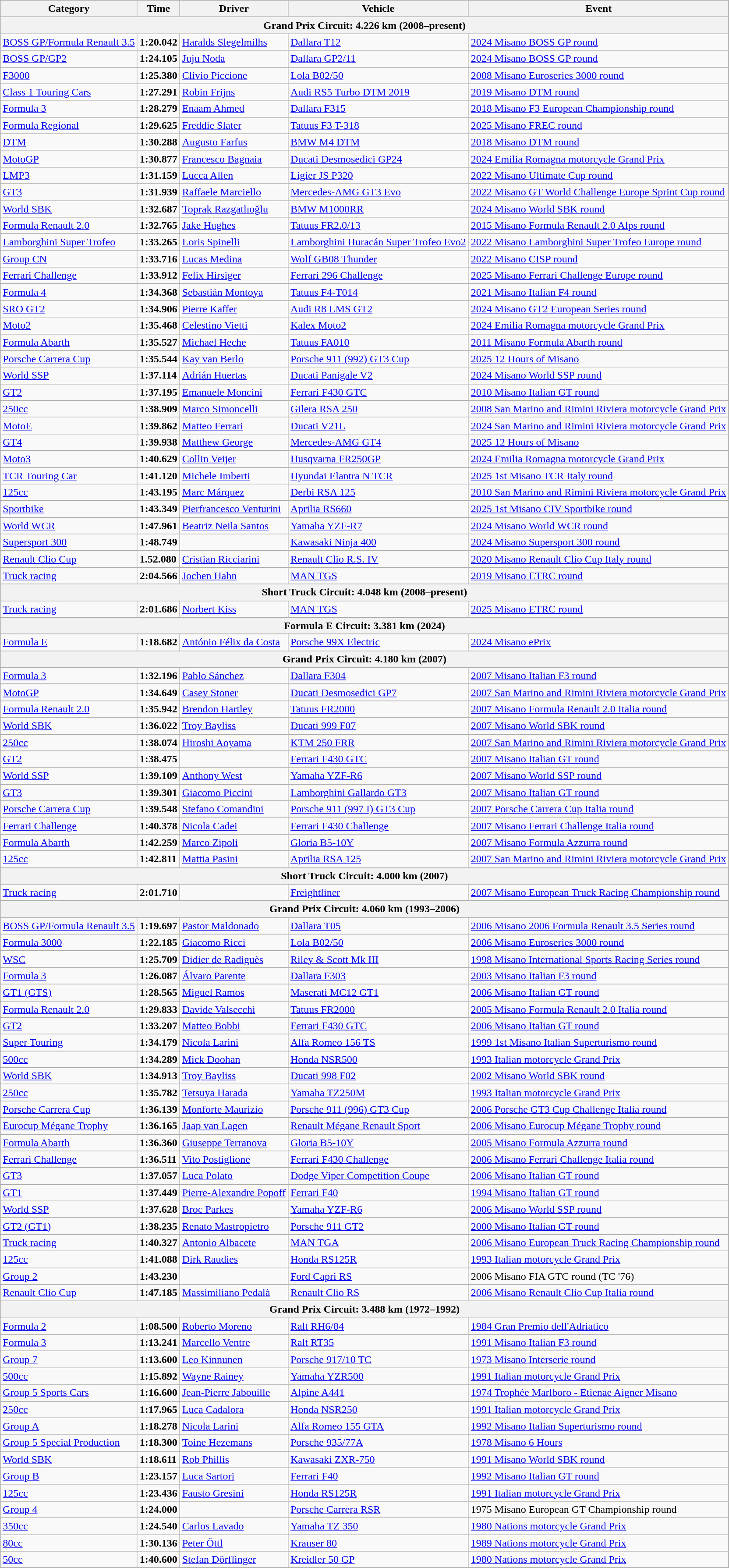<table class="wikitable">
<tr>
<th>Category</th>
<th>Time</th>
<th>Driver</th>
<th>Vehicle</th>
<th>Event</th>
</tr>
<tr>
<th colspan=5>Grand Prix Circuit: 4.226 km (2008–present)</th>
</tr>
<tr>
<td><a href='#'>BOSS GP/Formula Renault 3.5</a></td>
<td><strong>1:20.042</strong></td>
<td><a href='#'>Haralds Slegelmilhs</a></td>
<td><a href='#'>Dallara T12</a></td>
<td><a href='#'>2024 Misano BOSS GP round</a></td>
</tr>
<tr>
<td><a href='#'>BOSS GP/GP2</a></td>
<td><strong>1:24.105</strong></td>
<td><a href='#'>Juju Noda</a></td>
<td><a href='#'>Dallara GP2/11</a></td>
<td><a href='#'>2024 Misano BOSS GP round</a></td>
</tr>
<tr>
<td><a href='#'>F3000</a></td>
<td><strong>1:25.380</strong></td>
<td><a href='#'>Clivio Piccione</a></td>
<td><a href='#'>Lola B02/50</a></td>
<td><a href='#'>2008 Misano Euroseries 3000 round</a></td>
</tr>
<tr>
<td><a href='#'>Class 1 Touring Cars</a></td>
<td><strong>1:27.291</strong></td>
<td><a href='#'>Robin Frijns</a></td>
<td><a href='#'>Audi RS5 Turbo DTM 2019</a></td>
<td><a href='#'>2019 Misano DTM round</a></td>
</tr>
<tr>
<td><a href='#'>Formula 3</a></td>
<td><strong>1:28.279</strong></td>
<td><a href='#'>Enaam Ahmed</a></td>
<td><a href='#'>Dallara F315</a></td>
<td><a href='#'>2018 Misano F3 European Championship round</a></td>
</tr>
<tr>
<td><a href='#'>Formula Regional</a></td>
<td><strong>1:29.625</strong></td>
<td><a href='#'>Freddie Slater</a></td>
<td><a href='#'>Tatuus F3 T-318</a></td>
<td><a href='#'>2025 Misano FREC round</a></td>
</tr>
<tr>
<td><a href='#'>DTM</a></td>
<td><strong>1:30.288</strong></td>
<td><a href='#'>Augusto Farfus</a></td>
<td><a href='#'>BMW M4 DTM</a></td>
<td><a href='#'>2018 Misano DTM round</a></td>
</tr>
<tr>
<td><a href='#'>MotoGP</a></td>
<td><strong>1:30.877</strong></td>
<td><a href='#'>Francesco Bagnaia</a></td>
<td><a href='#'>Ducati Desmosedici GP24</a></td>
<td><a href='#'>2024 Emilia Romagna motorcycle Grand Prix</a></td>
</tr>
<tr>
<td><a href='#'>LMP3</a></td>
<td><strong>1:31.159</strong></td>
<td><a href='#'>Lucca Allen</a></td>
<td><a href='#'>Ligier JS P320</a></td>
<td><a href='#'>2022 Misano Ultimate Cup round</a></td>
</tr>
<tr>
<td><a href='#'>GT3</a></td>
<td><strong>1:31.939</strong></td>
<td><a href='#'>Raffaele Marciello</a></td>
<td><a href='#'>Mercedes-AMG GT3 Evo</a></td>
<td><a href='#'>2022 Misano GT World Challenge Europe Sprint Cup round</a></td>
</tr>
<tr>
<td><a href='#'>World SBK</a></td>
<td><strong>1:32.687</strong></td>
<td><a href='#'>Toprak Razgatlıoğlu</a></td>
<td><a href='#'>BMW M1000RR</a></td>
<td><a href='#'>2024 Misano World SBK round</a></td>
</tr>
<tr>
<td><a href='#'>Formula Renault 2.0</a></td>
<td><strong>1:32.765</strong></td>
<td><a href='#'>Jake Hughes</a></td>
<td><a href='#'>Tatuus FR2.0/13</a></td>
<td><a href='#'>2015 Misano Formula Renault 2.0 Alps round</a></td>
</tr>
<tr>
<td><a href='#'>Lamborghini Super Trofeo</a></td>
<td><strong>1:33.265</strong></td>
<td><a href='#'>Loris Spinelli</a></td>
<td><a href='#'>Lamborghini Huracán Super Trofeo Evo2</a></td>
<td><a href='#'>2022 Misano Lamborghini Super Trofeo Europe round</a></td>
</tr>
<tr>
<td><a href='#'>Group CN</a></td>
<td><strong>1:33.716</strong></td>
<td><a href='#'>Lucas Medina</a></td>
<td><a href='#'>Wolf GB08 Thunder</a></td>
<td><a href='#'>2022 Misano CISP round</a></td>
</tr>
<tr>
<td><a href='#'>Ferrari Challenge</a></td>
<td><strong>1:33.912</strong></td>
<td><a href='#'>Felix Hirsiger</a></td>
<td><a href='#'>Ferrari 296 Challenge</a></td>
<td><a href='#'>2025 Misano Ferrari Challenge Europe round</a></td>
</tr>
<tr>
<td><a href='#'>Formula 4</a></td>
<td><strong>1:34.368</strong></td>
<td><a href='#'>Sebastián Montoya</a></td>
<td><a href='#'>Tatuus F4-T014</a></td>
<td><a href='#'>2021 Misano Italian F4 round</a></td>
</tr>
<tr>
<td><a href='#'>SRO GT2</a></td>
<td><strong>1:34.906</strong></td>
<td><a href='#'>Pierre Kaffer</a></td>
<td><a href='#'>Audi R8 LMS GT2</a></td>
<td><a href='#'>2024 Misano GT2 European Series round</a></td>
</tr>
<tr>
<td><a href='#'>Moto2</a></td>
<td><strong>1:35.468</strong></td>
<td><a href='#'>Celestino Vietti</a></td>
<td><a href='#'>Kalex Moto2</a></td>
<td><a href='#'>2024 Emilia Romagna motorcycle Grand Prix</a></td>
</tr>
<tr>
<td><a href='#'>Formula Abarth</a></td>
<td><strong>1:35.527</strong></td>
<td><a href='#'>Michael Heche</a></td>
<td><a href='#'>Tatuus FA010</a></td>
<td><a href='#'>2011 Misano Formula Abarth round</a></td>
</tr>
<tr>
<td><a href='#'>Porsche Carrera Cup</a></td>
<td><strong>1:35.544</strong></td>
<td><a href='#'>Kay van Berlo</a></td>
<td><a href='#'>Porsche 911 (992) GT3 Cup</a></td>
<td><a href='#'>2025 12 Hours of Misano</a></td>
</tr>
<tr>
<td><a href='#'>World SSP</a></td>
<td><strong>1:37.114</strong></td>
<td><a href='#'>Adrián Huertas</a></td>
<td><a href='#'>Ducati Panigale V2</a></td>
<td><a href='#'>2024 Misano World SSP round</a></td>
</tr>
<tr>
<td><a href='#'>GT2</a></td>
<td><strong>1:37.195</strong></td>
<td><a href='#'>Emanuele Moncini</a></td>
<td><a href='#'>Ferrari F430 GTC</a></td>
<td><a href='#'>2010 Misano Italian GT round</a></td>
</tr>
<tr>
<td><a href='#'>250cc</a></td>
<td><strong>1:38.909</strong></td>
<td><a href='#'>Marco Simoncelli</a></td>
<td><a href='#'>Gilera RSA 250</a></td>
<td><a href='#'>2008 San Marino and Rimini Riviera motorcycle Grand Prix</a></td>
</tr>
<tr>
<td><a href='#'>MotoE</a></td>
<td><strong>1:39.862</strong></td>
<td><a href='#'>Matteo Ferrari</a></td>
<td><a href='#'>Ducati V21L</a></td>
<td><a href='#'>2024 San Marino and Rimini Riviera motorcycle Grand Prix</a></td>
</tr>
<tr>
<td><a href='#'>GT4</a></td>
<td><strong>1:39.938</strong></td>
<td><a href='#'>Matthew George</a></td>
<td><a href='#'>Mercedes-AMG GT4</a></td>
<td><a href='#'>2025 12 Hours of Misano</a></td>
</tr>
<tr>
<td><a href='#'>Moto3</a></td>
<td><strong>1:40.629</strong></td>
<td><a href='#'>Collin Veijer</a></td>
<td><a href='#'>Husqvarna FR250GP</a></td>
<td><a href='#'>2024 Emilia Romagna motorcycle Grand Prix</a></td>
</tr>
<tr>
<td><a href='#'>TCR Touring Car</a></td>
<td><strong>1:41.120</strong></td>
<td><a href='#'>Michele Imberti</a></td>
<td><a href='#'>Hyundai Elantra N TCR</a></td>
<td><a href='#'>2025 1st Misano TCR Italy round</a></td>
</tr>
<tr>
<td><a href='#'>125cc</a></td>
<td><strong>1:43.195</strong></td>
<td><a href='#'>Marc Márquez</a></td>
<td><a href='#'>Derbi RSA 125</a></td>
<td><a href='#'>2010 San Marino and Rimini Riviera motorcycle Grand Prix</a></td>
</tr>
<tr>
<td><a href='#'>Sportbike</a></td>
<td><strong>1:43.349</strong></td>
<td><a href='#'>Pierfrancesco Venturini</a></td>
<td><a href='#'>Aprilia RS660</a></td>
<td><a href='#'>2025 1st Misano CIV Sportbike round</a></td>
</tr>
<tr>
<td><a href='#'>World WCR</a></td>
<td><strong>1:47.961</strong></td>
<td><a href='#'>Beatriz Neila Santos</a></td>
<td><a href='#'>Yamaha YZF-R7</a></td>
<td><a href='#'>2024 Misano World WCR round</a></td>
</tr>
<tr>
<td><a href='#'>Supersport 300</a></td>
<td><strong>1:48.749</strong></td>
<td></td>
<td><a href='#'>Kawasaki Ninja 400</a></td>
<td><a href='#'>2024 Misano Supersport 300 round</a></td>
</tr>
<tr>
<td><a href='#'>Renault Clio Cup</a></td>
<td><strong>1.52.080</strong></td>
<td><a href='#'>Cristian Ricciarini</a></td>
<td><a href='#'>Renault Clio R.S. IV</a></td>
<td><a href='#'>2020 Misano Renault Clio Cup Italy round</a></td>
</tr>
<tr>
<td><a href='#'>Truck racing</a></td>
<td><strong>2:04.566</strong></td>
<td><a href='#'>Jochen Hahn</a></td>
<td><a href='#'>MAN TGS</a></td>
<td><a href='#'>2019 Misano ETRC round</a></td>
</tr>
<tr>
<th colspan=5>Short Truck Circuit: 4.048 km (2008–present)</th>
</tr>
<tr>
<td><a href='#'>Truck racing</a></td>
<td><strong>2:01.686</strong></td>
<td><a href='#'>Norbert Kiss</a></td>
<td><a href='#'>MAN TGS</a></td>
<td><a href='#'>2025 Misano ETRC round</a></td>
</tr>
<tr>
<th colspan=5>Formula E Circuit: 3.381 km (2024)</th>
</tr>
<tr>
<td><a href='#'>Formula E</a></td>
<td><strong>1:18.682</strong></td>
<td><a href='#'>António Félix da Costa</a></td>
<td><a href='#'>Porsche 99X Electric</a></td>
<td><a href='#'>2024 Misano ePrix</a></td>
</tr>
<tr>
<th colspan=5>Grand Prix Circuit: 4.180 km (2007)</th>
</tr>
<tr>
<td><a href='#'>Formula 3</a></td>
<td><strong>1:32.196</strong></td>
<td><a href='#'>Pablo Sánchez</a></td>
<td><a href='#'>Dallara F304</a></td>
<td><a href='#'>2007 Misano Italian F3 round</a></td>
</tr>
<tr>
<td><a href='#'>MotoGP</a></td>
<td><strong>1:34.649</strong></td>
<td><a href='#'>Casey Stoner</a></td>
<td><a href='#'>Ducati Desmosedici GP7</a></td>
<td><a href='#'>2007 San Marino and Rimini Riviera motorcycle Grand Prix</a></td>
</tr>
<tr>
<td><a href='#'>Formula Renault 2.0</a></td>
<td><strong>1:35.942</strong></td>
<td><a href='#'>Brendon Hartley</a></td>
<td><a href='#'>Tatuus FR2000</a></td>
<td><a href='#'>2007 Misano Formula Renault 2.0 Italia round</a></td>
</tr>
<tr>
<td><a href='#'>World SBK</a></td>
<td><strong>1:36.022</strong></td>
<td><a href='#'>Troy Bayliss</a></td>
<td><a href='#'>Ducati 999 F07</a></td>
<td><a href='#'>2007 Misano World SBK round</a></td>
</tr>
<tr>
<td><a href='#'>250cc</a></td>
<td><strong>1:38.074</strong></td>
<td><a href='#'>Hiroshi Aoyama</a></td>
<td><a href='#'>KTM 250 FRR</a></td>
<td><a href='#'>2007 San Marino and Rimini Riviera motorcycle Grand Prix</a></td>
</tr>
<tr>
<td><a href='#'>GT2</a></td>
<td><strong>1:38.475</strong></td>
<td></td>
<td><a href='#'>Ferrari F430 GTC</a></td>
<td><a href='#'>2007 Misano Italian GT round</a></td>
</tr>
<tr>
<td><a href='#'>World SSP</a></td>
<td><strong>1:39.109</strong></td>
<td><a href='#'>Anthony West</a></td>
<td><a href='#'>Yamaha YZF-R6</a></td>
<td><a href='#'>2007 Misano World SSP round</a></td>
</tr>
<tr>
<td><a href='#'>GT3</a></td>
<td><strong>1:39.301</strong></td>
<td><a href='#'>Giacomo Piccini</a></td>
<td><a href='#'>Lamborghini Gallardo GT3</a></td>
<td><a href='#'>2007 Misano Italian GT round</a></td>
</tr>
<tr>
<td><a href='#'>Porsche Carrera Cup</a></td>
<td><strong>1:39.548</strong></td>
<td><a href='#'>Stefano Comandini</a></td>
<td><a href='#'>Porsche 911 (997 I) GT3 Cup</a></td>
<td><a href='#'>2007 Porsche Carrera Cup Italia round</a></td>
</tr>
<tr>
<td><a href='#'>Ferrari Challenge</a></td>
<td><strong>1:40.378</strong></td>
<td><a href='#'>Nicola Cadei</a></td>
<td><a href='#'>Ferrari F430 Challenge</a></td>
<td><a href='#'>2007 Misano Ferrari Challenge Italia round</a></td>
</tr>
<tr>
<td><a href='#'>Formula Abarth</a></td>
<td><strong>1:42.259</strong></td>
<td><a href='#'>Marco Zipoli</a></td>
<td><a href='#'>Gloria B5-10Y</a></td>
<td><a href='#'>2007 Misano Formula Azzurra round</a></td>
</tr>
<tr>
<td><a href='#'>125cc</a></td>
<td><strong>1:42.811</strong></td>
<td><a href='#'>Mattia Pasini</a></td>
<td><a href='#'>Aprilia RSA 125</a></td>
<td><a href='#'>2007 San Marino and Rimini Riviera motorcycle Grand Prix</a></td>
</tr>
<tr>
<th colspan=5>Short Truck Circuit: 4.000 km (2007)</th>
</tr>
<tr>
<td><a href='#'>Truck racing</a></td>
<td><strong>2:01.710</strong></td>
<td></td>
<td><a href='#'>Freightliner</a></td>
<td><a href='#'>2007 Misano European Truck Racing Championship round</a></td>
</tr>
<tr>
<th colspan=5>Grand Prix Circuit: 4.060 km (1993–2006)</th>
</tr>
<tr>
<td><a href='#'>BOSS GP/Formula Renault 3.5</a></td>
<td><strong>1:19.697</strong></td>
<td><a href='#'>Pastor Maldonado</a></td>
<td><a href='#'>Dallara T05</a></td>
<td><a href='#'>2006 Misano 2006 Formula Renault 3.5 Series round</a></td>
</tr>
<tr>
<td><a href='#'>Formula 3000</a></td>
<td><strong>1:22.185</strong></td>
<td><a href='#'>Giacomo Ricci</a></td>
<td><a href='#'>Lola B02/50</a></td>
<td><a href='#'>2006 Misano Euroseries 3000 round</a></td>
</tr>
<tr>
<td><a href='#'>WSC</a></td>
<td><strong>1:25.709</strong></td>
<td><a href='#'>Didier de Radiguès</a></td>
<td><a href='#'>Riley & Scott Mk III</a></td>
<td><a href='#'>1998 Misano International Sports Racing Series round</a></td>
</tr>
<tr>
<td><a href='#'>Formula 3</a></td>
<td><strong>1:26.087</strong></td>
<td><a href='#'>Álvaro Parente</a></td>
<td><a href='#'>Dallara F303</a></td>
<td><a href='#'>2003 Misano Italian F3 round</a></td>
</tr>
<tr>
<td><a href='#'>GT1 (GTS)</a></td>
<td><strong>1:28.565</strong></td>
<td><a href='#'>Miguel Ramos</a></td>
<td><a href='#'>Maserati MC12 GT1</a></td>
<td><a href='#'>2006 Misano Italian GT round</a></td>
</tr>
<tr>
<td><a href='#'>Formula Renault 2.0</a></td>
<td><strong>1:29.833</strong></td>
<td><a href='#'>Davide Valsecchi</a></td>
<td><a href='#'>Tatuus FR2000</a></td>
<td><a href='#'>2005 Misano Formula Renault 2.0 Italia round</a></td>
</tr>
<tr>
<td><a href='#'>GT2</a></td>
<td><strong>1:33.207</strong></td>
<td><a href='#'>Matteo Bobbi</a></td>
<td><a href='#'>Ferrari F430 GTC</a></td>
<td><a href='#'>2006 Misano Italian GT round</a></td>
</tr>
<tr>
<td><a href='#'>Super Touring</a></td>
<td><strong>1:34.179</strong></td>
<td><a href='#'>Nicola Larini</a></td>
<td><a href='#'>Alfa Romeo 156 TS</a></td>
<td><a href='#'>1999 1st Misano Italian Superturismo round</a></td>
</tr>
<tr>
<td><a href='#'>500cc</a></td>
<td><strong>1:34.289</strong></td>
<td><a href='#'>Mick Doohan</a></td>
<td><a href='#'>Honda NSR500</a></td>
<td><a href='#'>1993 Italian motorcycle Grand Prix</a></td>
</tr>
<tr>
<td><a href='#'>World SBK</a></td>
<td><strong>1:34.913</strong></td>
<td><a href='#'>Troy Bayliss</a></td>
<td><a href='#'>Ducati 998 F02</a></td>
<td><a href='#'>2002 Misano World SBK round</a></td>
</tr>
<tr>
<td><a href='#'>250cc</a></td>
<td><strong>1:35.782</strong></td>
<td><a href='#'>Tetsuya Harada</a></td>
<td><a href='#'>Yamaha TZ250M</a></td>
<td><a href='#'>1993 Italian motorcycle Grand Prix</a></td>
</tr>
<tr>
<td><a href='#'>Porsche Carrera Cup</a></td>
<td><strong>1:36.139</strong></td>
<td><a href='#'>Monforte Maurizio</a></td>
<td><a href='#'>Porsche 911 (996) GT3 Cup</a></td>
<td><a href='#'>2006 Porsche GT3 Cup Challenge Italia round</a></td>
</tr>
<tr>
<td><a href='#'>Eurocup Mégane Trophy</a></td>
<td><strong>1:36.165</strong></td>
<td><a href='#'>Jaap van Lagen</a></td>
<td><a href='#'>Renault Mégane Renault Sport</a></td>
<td><a href='#'>2006 Misano Eurocup Mégane Trophy round</a></td>
</tr>
<tr>
<td><a href='#'>Formula Abarth</a></td>
<td><strong>1:36.360</strong></td>
<td><a href='#'>Giuseppe Terranova</a></td>
<td><a href='#'>Gloria B5-10Y</a></td>
<td><a href='#'>2005 Misano Formula Azzurra round</a></td>
</tr>
<tr>
<td><a href='#'>Ferrari Challenge</a></td>
<td><strong>1:36.511</strong></td>
<td><a href='#'>Vito Postiglione</a></td>
<td><a href='#'>Ferrari F430 Challenge</a></td>
<td><a href='#'>2006 Misano Ferrari Challenge Italia round</a></td>
</tr>
<tr>
<td><a href='#'>GT3</a></td>
<td><strong>1:37.057</strong></td>
<td><a href='#'>Luca Polato</a></td>
<td><a href='#'>Dodge Viper Competition Coupe</a></td>
<td><a href='#'>2006 Misano Italian GT round</a></td>
</tr>
<tr>
<td><a href='#'>GT1</a></td>
<td><strong>1:37.449</strong></td>
<td><a href='#'>Pierre-Alexandre Popoff</a></td>
<td><a href='#'>Ferrari F40</a></td>
<td><a href='#'>1994 Misano Italian GT round</a></td>
</tr>
<tr>
<td><a href='#'>World SSP</a></td>
<td><strong>1:37.628</strong></td>
<td><a href='#'>Broc Parkes</a></td>
<td><a href='#'>Yamaha YZF-R6</a></td>
<td><a href='#'>2006 Misano World SSP round</a></td>
</tr>
<tr>
<td><a href='#'>GT2 (GT1)</a></td>
<td><strong>1:38.235</strong></td>
<td><a href='#'>Renato Mastropietro</a></td>
<td><a href='#'>Porsche 911 GT2</a></td>
<td><a href='#'>2000 Misano Italian GT round</a></td>
</tr>
<tr>
<td><a href='#'>Truck racing</a></td>
<td><strong>1:40.327</strong></td>
<td><a href='#'>Antonio Albacete</a></td>
<td><a href='#'>MAN TGA</a></td>
<td><a href='#'>2006 Misano European Truck Racing Championship round</a></td>
</tr>
<tr>
<td><a href='#'>125cc</a></td>
<td><strong>1:41.088</strong></td>
<td><a href='#'>Dirk Raudies</a></td>
<td><a href='#'>Honda RS125R</a></td>
<td><a href='#'>1993 Italian motorcycle Grand Prix</a></td>
</tr>
<tr>
<td><a href='#'>Group 2</a></td>
<td><strong>1:43.230</strong></td>
<td></td>
<td><a href='#'>Ford Capri RS</a></td>
<td>2006 Misano FIA GTC round (TC '76)</td>
</tr>
<tr>
<td><a href='#'>Renault Clio Cup</a></td>
<td><strong>1:47.185</strong></td>
<td><a href='#'>Massimiliano Pedalà</a></td>
<td><a href='#'>Renault Clio RS</a></td>
<td><a href='#'>2006 Misano Renault Clio Cup Italia round</a></td>
</tr>
<tr>
<th colspan=5>Grand Prix Circuit: 3.488 km (1972–1992)</th>
</tr>
<tr>
<td><a href='#'>Formula 2</a></td>
<td><strong>1:08.500</strong></td>
<td><a href='#'>Roberto Moreno</a></td>
<td><a href='#'>Ralt RH6/84</a></td>
<td><a href='#'>1984 Gran Premio dell'Adriatico</a></td>
</tr>
<tr>
<td><a href='#'>Formula 3</a></td>
<td><strong>1:13.241</strong></td>
<td><a href='#'>Marcello Ventre</a></td>
<td><a href='#'>Ralt RT35</a></td>
<td><a href='#'>1991 Misano Italian F3 round</a></td>
</tr>
<tr>
<td><a href='#'>Group 7</a></td>
<td><strong>1:13.600</strong></td>
<td><a href='#'>Leo Kinnunen</a></td>
<td><a href='#'>Porsche 917/10 TC</a></td>
<td><a href='#'>1973 Misano Interserie round</a></td>
</tr>
<tr>
<td><a href='#'>500cc</a></td>
<td><strong>1:15.892</strong></td>
<td><a href='#'>Wayne Rainey</a></td>
<td><a href='#'>Yamaha YZR500</a></td>
<td><a href='#'>1991 Italian motorcycle Grand Prix</a></td>
</tr>
<tr>
<td><a href='#'>Group 5 Sports Cars</a></td>
<td><strong>1:16.600</strong></td>
<td><a href='#'>Jean-Pierre Jabouille</a></td>
<td><a href='#'>Alpine A441</a></td>
<td><a href='#'>1974 Trophée Marlboro - Etienae Aigner Misano</a></td>
</tr>
<tr>
<td><a href='#'>250cc</a></td>
<td><strong>1:17.965</strong></td>
<td><a href='#'>Luca Cadalora</a></td>
<td><a href='#'>Honda NSR250</a></td>
<td><a href='#'>1991 Italian motorcycle Grand Prix</a></td>
</tr>
<tr>
<td><a href='#'>Group A</a></td>
<td><strong>1:18.278</strong></td>
<td><a href='#'>Nicola Larini</a></td>
<td><a href='#'>Alfa Romeo 155 GTA</a></td>
<td><a href='#'>1992 Misano Italian Superturismo round</a></td>
</tr>
<tr>
<td><a href='#'>Group 5 Special Production</a></td>
<td><strong>1:18.300</strong></td>
<td><a href='#'>Toine Hezemans</a></td>
<td><a href='#'>Porsche 935/77A</a></td>
<td><a href='#'>1978 Misano 6 Hours</a></td>
</tr>
<tr>
<td><a href='#'>World SBK</a></td>
<td><strong>1:18.611</strong></td>
<td><a href='#'>Rob Phillis</a></td>
<td><a href='#'>Kawasaki ZXR-750</a></td>
<td><a href='#'>1991 Misano World SBK round</a></td>
</tr>
<tr>
<td><a href='#'>Group B</a></td>
<td><strong>1:23.157</strong></td>
<td><a href='#'>Luca Sartori</a></td>
<td><a href='#'>Ferrari F40</a></td>
<td><a href='#'>1992 Misano Italian GT round</a></td>
</tr>
<tr>
<td><a href='#'>125cc</a></td>
<td><strong>1:23.436</strong></td>
<td><a href='#'>Fausto Gresini</a></td>
<td><a href='#'>Honda RS125R</a></td>
<td><a href='#'>1991 Italian motorcycle Grand Prix</a></td>
</tr>
<tr>
<td><a href='#'>Group 4</a></td>
<td><strong>1:24.000</strong></td>
<td></td>
<td><a href='#'>Porsche Carrera RSR</a></td>
<td>1975 Misano European GT Championship round</td>
</tr>
<tr>
<td><a href='#'>350cc</a></td>
<td><strong>1:24.540</strong></td>
<td><a href='#'>Carlos Lavado</a></td>
<td><a href='#'>Yamaha TZ 350</a></td>
<td><a href='#'>1980 Nations motorcycle Grand Prix</a></td>
</tr>
<tr>
<td><a href='#'>80cc</a></td>
<td><strong>1:30.136</strong></td>
<td><a href='#'>Peter Öttl</a></td>
<td><a href='#'>Krauser 80</a></td>
<td><a href='#'>1989 Nations motorcycle Grand Prix</a></td>
</tr>
<tr>
<td><a href='#'>50cc</a></td>
<td><strong>1:40.600</strong></td>
<td><a href='#'>Stefan Dörflinger</a></td>
<td><a href='#'>Kreidler 50 GP</a></td>
<td><a href='#'>1980 Nations motorcycle Grand Prix</a></td>
</tr>
<tr>
</tr>
</table>
